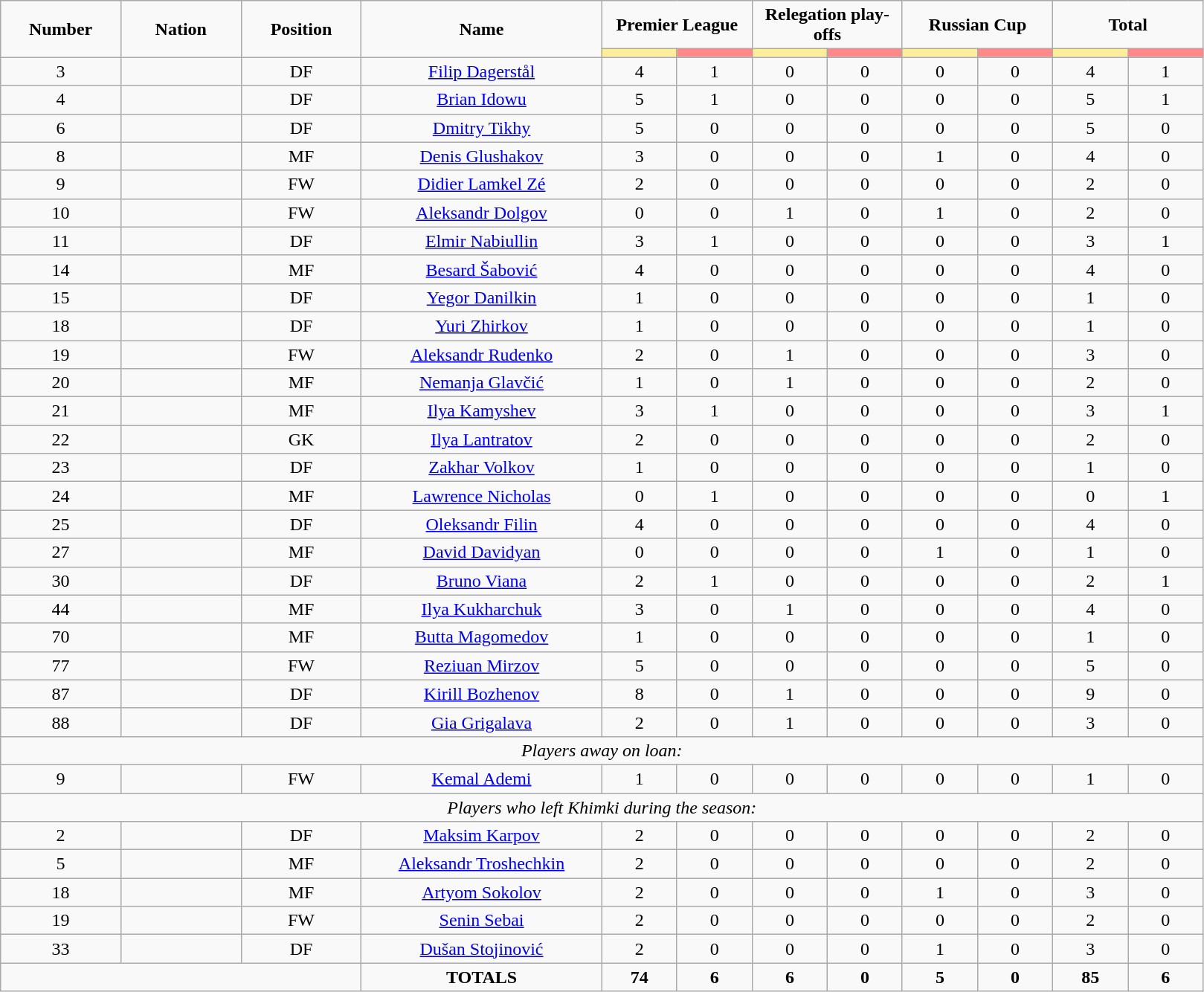<table class="wikitable" style="font-size: 100%; text-align: center;">
<tr>
<td rowspan="2" width="10%" align="center"><strong>Number</strong></td>
<td rowspan="2" width="10%" align="center"><strong>Nation</strong></td>
<td rowspan="2" width="10%" align="center"><strong>Position</strong></td>
<td rowspan="2" width="20%" align="center"><strong>Name</strong></td>
<td colspan="2" align="center"><strong>Premier League</strong></td>
<td colspan="2" align="center"><strong>Relegation play-offs</strong></td>
<td colspan="2" align="center"><strong>Russian Cup</strong></td>
<td colspan="2" align="center"><strong>Total</strong></td>
</tr>
<tr>
<th width=60 style="background: #FFEE99"></th>
<th width=60 style="background: #FF8888"></th>
<th width=60 style="background: #FFEE99"></th>
<th width=60 style="background: #FF8888"></th>
<th width=60 style="background: #FFEE99"></th>
<th width=60 style="background: #FF8888"></th>
<th width=60 style="background: #FFEE99"></th>
<th width=60 style="background: #FF8888"></th>
</tr>
<tr>
<td>3</td>
<td></td>
<td>DF</td>
<td><a href='#'>Filip Dagerstål</a></td>
<td>4</td>
<td>1</td>
<td>0</td>
<td>0</td>
<td>0</td>
<td>0</td>
<td>4</td>
<td>1</td>
</tr>
<tr>
<td>4</td>
<td></td>
<td>DF</td>
<td><a href='#'>Brian Idowu</a></td>
<td>5</td>
<td>1</td>
<td>0</td>
<td>0</td>
<td>0</td>
<td>0</td>
<td>5</td>
<td>1</td>
</tr>
<tr>
<td>6</td>
<td></td>
<td>DF</td>
<td><a href='#'>Dmitry Tikhy</a></td>
<td>5</td>
<td>0</td>
<td>0</td>
<td>0</td>
<td>0</td>
<td>0</td>
<td>5</td>
<td>0</td>
</tr>
<tr>
<td>8</td>
<td></td>
<td>MF</td>
<td><a href='#'>Denis Glushakov</a></td>
<td>3</td>
<td>0</td>
<td>0</td>
<td>0</td>
<td>1</td>
<td>0</td>
<td>4</td>
<td>0</td>
</tr>
<tr>
<td>9</td>
<td></td>
<td>FW</td>
<td><a href='#'>Didier Lamkel Zé</a></td>
<td>2</td>
<td>0</td>
<td>0</td>
<td>0</td>
<td>0</td>
<td>0</td>
<td>2</td>
<td>0</td>
</tr>
<tr>
<td>10</td>
<td></td>
<td>FW</td>
<td><a href='#'>Aleksandr Dolgov</a></td>
<td>0</td>
<td>0</td>
<td>1</td>
<td>0</td>
<td>1</td>
<td>0</td>
<td>2</td>
<td>0</td>
</tr>
<tr>
<td>11</td>
<td></td>
<td>DF</td>
<td><a href='#'>Elmir Nabiullin</a></td>
<td>3</td>
<td>1</td>
<td>0</td>
<td>0</td>
<td>0</td>
<td>0</td>
<td>3</td>
<td>1</td>
</tr>
<tr>
<td>14</td>
<td></td>
<td>MF</td>
<td><a href='#'>Besard Šabović</a></td>
<td>4</td>
<td>0</td>
<td>0</td>
<td>0</td>
<td>0</td>
<td>0</td>
<td>4</td>
<td>0</td>
</tr>
<tr>
<td>15</td>
<td></td>
<td>DF</td>
<td><a href='#'>Yegor Danilkin</a></td>
<td>1</td>
<td>0</td>
<td>0</td>
<td>0</td>
<td>0</td>
<td>0</td>
<td>1</td>
<td>0</td>
</tr>
<tr>
<td>18</td>
<td></td>
<td>DF</td>
<td><a href='#'>Yuri Zhirkov</a></td>
<td>1</td>
<td>0</td>
<td>0</td>
<td>0</td>
<td>0</td>
<td>0</td>
<td>1</td>
<td>0</td>
</tr>
<tr>
<td>19</td>
<td></td>
<td>FW</td>
<td><a href='#'>Aleksandr Rudenko</a></td>
<td>2</td>
<td>0</td>
<td>1</td>
<td>0</td>
<td>0</td>
<td>0</td>
<td>3</td>
<td>0</td>
</tr>
<tr>
<td>20</td>
<td></td>
<td>MF</td>
<td><a href='#'>Nemanja Glavčić</a></td>
<td>1</td>
<td>0</td>
<td>1</td>
<td>0</td>
<td>0</td>
<td>0</td>
<td>2</td>
<td>0</td>
</tr>
<tr>
<td>21</td>
<td></td>
<td>MF</td>
<td><a href='#'>Ilya Kamyshev</a></td>
<td>3</td>
<td>1</td>
<td>0</td>
<td>0</td>
<td>0</td>
<td>0</td>
<td>3</td>
<td>1</td>
</tr>
<tr>
<td>22</td>
<td></td>
<td>GK</td>
<td><a href='#'>Ilya Lantratov</a></td>
<td>2</td>
<td>0</td>
<td>0</td>
<td>0</td>
<td>0</td>
<td>0</td>
<td>2</td>
<td>0</td>
</tr>
<tr>
<td>23</td>
<td></td>
<td>DF</td>
<td><a href='#'>Zakhar Volkov</a></td>
<td>1</td>
<td>0</td>
<td>0</td>
<td>0</td>
<td>0</td>
<td>0</td>
<td>1</td>
<td>0</td>
</tr>
<tr>
<td>24</td>
<td></td>
<td>MF</td>
<td><a href='#'>Lawrence Nicholas</a></td>
<td>0</td>
<td>1</td>
<td>0</td>
<td>0</td>
<td>0</td>
<td>0</td>
<td>0</td>
<td>1</td>
</tr>
<tr>
<td>25</td>
<td></td>
<td>DF</td>
<td><a href='#'>Oleksandr Filin</a></td>
<td>4</td>
<td>0</td>
<td>0</td>
<td>0</td>
<td>0</td>
<td>0</td>
<td>4</td>
<td>0</td>
</tr>
<tr>
<td>27</td>
<td></td>
<td>MF</td>
<td><a href='#'>David Davidyan</a></td>
<td>0</td>
<td>0</td>
<td>0</td>
<td>0</td>
<td>1</td>
<td>0</td>
<td>1</td>
<td>0</td>
</tr>
<tr>
<td>30</td>
<td></td>
<td>DF</td>
<td><a href='#'>Bruno Viana</a></td>
<td>2</td>
<td>1</td>
<td>0</td>
<td>0</td>
<td>0</td>
<td>0</td>
<td>2</td>
<td>1</td>
</tr>
<tr>
<td>44</td>
<td></td>
<td>MF</td>
<td><a href='#'>Ilya Kukharchuk</a></td>
<td>3</td>
<td>0</td>
<td>1</td>
<td>0</td>
<td>0</td>
<td>0</td>
<td>4</td>
<td>0</td>
</tr>
<tr>
<td>70</td>
<td></td>
<td>MF</td>
<td><a href='#'>Butta Magomedov</a></td>
<td>1</td>
<td>0</td>
<td>0</td>
<td>0</td>
<td>0</td>
<td>0</td>
<td>1</td>
<td>0</td>
</tr>
<tr>
<td>77</td>
<td></td>
<td>FW</td>
<td><a href='#'>Reziuan Mirzov</a></td>
<td>5</td>
<td>0</td>
<td>0</td>
<td>0</td>
<td>0</td>
<td>0</td>
<td>5</td>
<td>0</td>
</tr>
<tr>
<td>87</td>
<td></td>
<td>DF</td>
<td><a href='#'>Kirill Bozhenov</a></td>
<td>8</td>
<td>0</td>
<td>1</td>
<td>0</td>
<td>0</td>
<td>0</td>
<td>9</td>
<td>0</td>
</tr>
<tr>
<td>88</td>
<td></td>
<td>DF</td>
<td><a href='#'>Gia Grigalava</a></td>
<td>2</td>
<td>0</td>
<td>1</td>
<td>0</td>
<td>0</td>
<td>0</td>
<td>3</td>
<td>0</td>
</tr>
<tr>
<td colspan="13"><em>Players away on loan:</em></td>
</tr>
<tr>
<td>9</td>
<td></td>
<td>FW</td>
<td><a href='#'>Kemal Ademi</a></td>
<td>1</td>
<td>0</td>
<td>0</td>
<td>0</td>
<td>0</td>
<td>0</td>
<td>1</td>
<td>0</td>
</tr>
<tr>
<td colspan="13"><em>Players who left Khimki during the season:</em></td>
</tr>
<tr>
<td>2</td>
<td></td>
<td>DF</td>
<td><a href='#'>Maksim Karpov</a></td>
<td>2</td>
<td>0</td>
<td>0</td>
<td>0</td>
<td>0</td>
<td>0</td>
<td>2</td>
<td>0</td>
</tr>
<tr>
<td>5</td>
<td></td>
<td>MF</td>
<td><a href='#'>Aleksandr Troshechkin</a></td>
<td>2</td>
<td>0</td>
<td>0</td>
<td>0</td>
<td>0</td>
<td>0</td>
<td>2</td>
<td>0</td>
</tr>
<tr>
<td>18</td>
<td></td>
<td>MF</td>
<td><a href='#'>Artyom Sokolov</a></td>
<td>2</td>
<td>0</td>
<td>0</td>
<td>0</td>
<td>1</td>
<td>0</td>
<td>3</td>
<td>0</td>
</tr>
<tr>
<td>19</td>
<td></td>
<td>FW</td>
<td><a href='#'>Senin Sebai</a></td>
<td>2</td>
<td>0</td>
<td>0</td>
<td>0</td>
<td>0</td>
<td>0</td>
<td>2</td>
<td>0</td>
</tr>
<tr>
<td>33</td>
<td></td>
<td>DF</td>
<td><a href='#'>Dušan Stojinović</a></td>
<td>2</td>
<td>0</td>
<td>0</td>
<td>0</td>
<td>1</td>
<td>0</td>
<td>3</td>
<td>0</td>
</tr>
<tr>
<td colspan="3"></td>
<td><strong>TOTALS</strong></td>
<td><strong>74</strong></td>
<td><strong>6</strong></td>
<td><strong>6</strong></td>
<td><strong>0</strong></td>
<td><strong>5</strong></td>
<td><strong>0</strong></td>
<td><strong>85</strong></td>
<td><strong>6</strong></td>
</tr>
</table>
